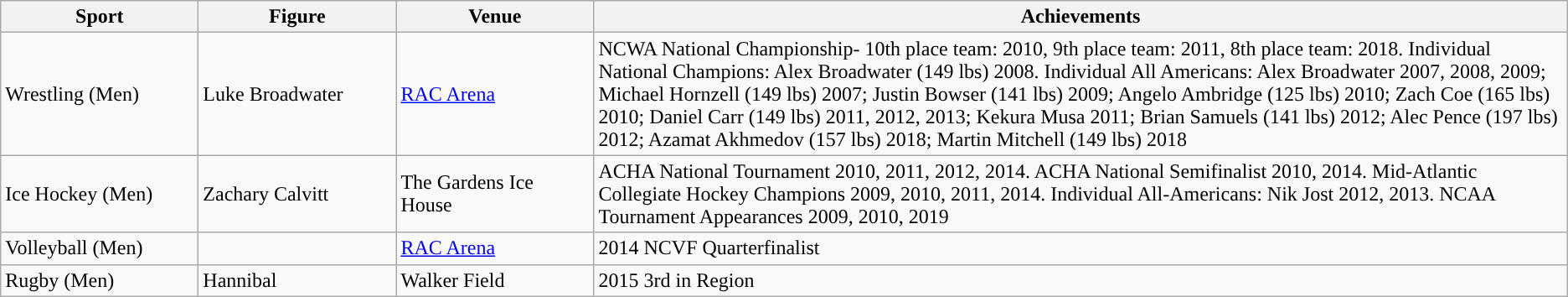<table class="wikitable"; style= "text-align: ">
<tr>
<th width=150px>Sport</th>
<th width=150px>Figure</th>
<th width=150px>Venue</th>
<th width=px>Achievements</th>
</tr>
<tr>
<td>Wrestling (Men)</td>
<td>Luke Broadwater</td>
<td><a href='#'>RAC Arena</a></td>
<td>NCWA National Championship- 10th place team: 2010, 9th place team: 2011, 8th place team: 2018. Individual National Champions: Alex Broadwater (149 lbs) 2008. Individual All Americans: Alex Broadwater 2007, 2008, 2009; Michael Hornzell (149 lbs) 2007; Justin Bowser (141 lbs) 2009; Angelo Ambridge (125 lbs) 2010; Zach Coe (165 lbs) 2010; Daniel Carr (149 lbs) 2011, 2012, 2013; Kekura Musa 2011; Brian Samuels (141 lbs) 2012; Alec Pence (197 lbs) 2012; Azamat Akhmedov (157 lbs) 2018; Martin Mitchell (149 lbs) 2018</td>
</tr>
<tr>
<td>Ice Hockey (Men)</td>
<td>Zachary Calvitt</td>
<td>The Gardens Ice House</td>
<td>ACHA National Tournament 2010, 2011, 2012, 2014. ACHA National Semifinalist 2010, 2014. Mid-Atlantic Collegiate Hockey Champions 2009, 2010, 2011, 2014. Individual All-Americans: Nik Jost 2012, 2013.  NCAA Tournament Appearances 2009, 2010, 2019</td>
</tr>
<tr>
<td>Volleyball (Men)</td>
<td></td>
<td><a href='#'>RAC Arena</a></td>
<td>2014 NCVF Quarterfinalist</td>
</tr>
<tr>
<td>Rugby (Men)</td>
<td>Hannibal</td>
<td>Walker Field</td>
<td>2015 3rd in Region</td>
</tr>
</table>
